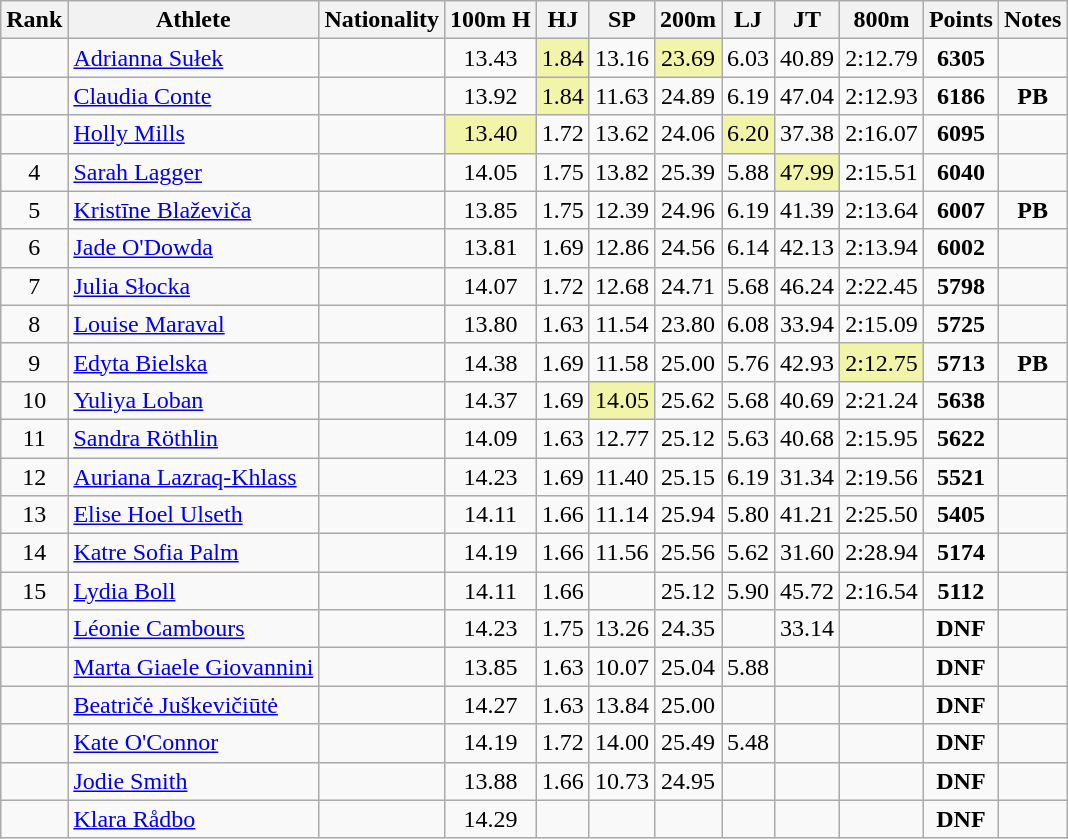<table class="wikitable sortable" style=" text-align:center">
<tr>
<th>Rank</th>
<th>Athlete</th>
<th>Nationality</th>
<th>100m H</th>
<th>HJ</th>
<th>SP</th>
<th>200m</th>
<th>LJ</th>
<th>JT</th>
<th>800m</th>
<th>Points</th>
<th>Notes</th>
</tr>
<tr>
<td></td>
<td align=left><a href='#'>Adrianna Sułek</a></td>
<td align=left></td>
<td>13.43</td>
<td bgcolor=#F2F5A9>1.84</td>
<td>13.16</td>
<td bgcolor=#F2F5A9>23.69</td>
<td>6.03</td>
<td>40.89</td>
<td>2:12.79</td>
<td><strong>6305</strong></td>
<td></td>
</tr>
<tr>
<td></td>
<td align=left><a href='#'>Claudia Conte</a></td>
<td align=left></td>
<td>13.92</td>
<td bgcolor=#F2F5A9>1.84</td>
<td>11.63</td>
<td>24.89</td>
<td>6.19</td>
<td>47.04</td>
<td>2:12.93</td>
<td><strong>6186</strong></td>
<td><strong>PB</strong></td>
</tr>
<tr>
<td></td>
<td align=left><a href='#'>Holly Mills</a></td>
<td align=left></td>
<td bgcolor=#F2F5A9>13.40</td>
<td>1.72</td>
<td>13.62</td>
<td>24.06</td>
<td bgcolor=#F2F5A9>6.20</td>
<td>37.38</td>
<td>2:16.07</td>
<td><strong>6095</strong></td>
<td></td>
</tr>
<tr>
<td>4</td>
<td align=left><a href='#'>Sarah Lagger</a></td>
<td align=left></td>
<td>14.05</td>
<td>1.75</td>
<td>13.82</td>
<td>25.39</td>
<td>5.88</td>
<td bgcolor=#F2F5A9>47.99</td>
<td>2:15.51</td>
<td><strong>6040</strong></td>
<td></td>
</tr>
<tr>
<td>5</td>
<td align=left><a href='#'>Kristīne Blaževiča</a></td>
<td align=left></td>
<td>13.85</td>
<td>1.75</td>
<td>12.39</td>
<td>24.96</td>
<td>6.19</td>
<td>41.39</td>
<td>2:13.64</td>
<td><strong>6007</strong></td>
<td><strong>PB</strong></td>
</tr>
<tr>
<td>6</td>
<td align=left><a href='#'>Jade O'Dowda</a></td>
<td align=left></td>
<td>13.81</td>
<td>1.69</td>
<td>12.86</td>
<td>24.56</td>
<td>6.14</td>
<td>42.13</td>
<td>2:13.94</td>
<td><strong>6002</strong></td>
<td></td>
</tr>
<tr>
<td>7</td>
<td align=left><a href='#'>Julia Słocka</a></td>
<td align=left></td>
<td>14.07</td>
<td>1.72</td>
<td>12.68</td>
<td>24.71</td>
<td>5.68</td>
<td>46.24</td>
<td>2:22.45</td>
<td><strong>5798</strong></td>
<td></td>
</tr>
<tr>
<td>8</td>
<td align=left><a href='#'>Louise Maraval</a></td>
<td align=left></td>
<td>13.80</td>
<td>1.63</td>
<td>11.54</td>
<td>23.80</td>
<td>6.08</td>
<td>33.94</td>
<td>2:15.09</td>
<td><strong>5725</strong></td>
<td></td>
</tr>
<tr>
<td>9</td>
<td align=left><a href='#'>Edyta Bielska</a></td>
<td align=left></td>
<td>14.38</td>
<td>1.69</td>
<td>11.58</td>
<td>25.00</td>
<td>5.76</td>
<td>42.93</td>
<td bgcolor=#F2F5A9>2:12.75</td>
<td><strong>5713</strong></td>
<td><strong>PB</strong></td>
</tr>
<tr>
<td>10</td>
<td align=left><a href='#'>Yuliya Loban</a></td>
<td align=left></td>
<td>14.37</td>
<td>1.69</td>
<td bgcolor=#F2F5A9>14.05</td>
<td>25.62</td>
<td>5.68</td>
<td>40.69</td>
<td>2:21.24</td>
<td><strong>5638</strong></td>
<td></td>
</tr>
<tr>
<td>11</td>
<td align=left><a href='#'>Sandra Röthlin</a></td>
<td align=left></td>
<td>14.09</td>
<td>1.63</td>
<td>12.77</td>
<td>25.12</td>
<td>5.63</td>
<td>40.68</td>
<td>2:15.95</td>
<td><strong>5622</strong></td>
<td></td>
</tr>
<tr>
<td>12</td>
<td align=left><a href='#'>Auriana Lazraq-Khlass</a></td>
<td align=left></td>
<td>14.23</td>
<td>1.69</td>
<td>11.40</td>
<td>25.15</td>
<td>6.19</td>
<td>31.34</td>
<td>2:19.56</td>
<td><strong>5521</strong></td>
<td></td>
</tr>
<tr>
<td>13</td>
<td align=left><a href='#'>Elise Hoel Ulseth</a></td>
<td align=left></td>
<td>14.11</td>
<td>1.66</td>
<td>11.14</td>
<td>25.94</td>
<td>5.80</td>
<td>41.21</td>
<td>2:25.50</td>
<td><strong>5405</strong></td>
<td></td>
</tr>
<tr>
<td>14</td>
<td align=left><a href='#'>Katre Sofia Palm</a></td>
<td align=left></td>
<td>14.19</td>
<td>1.66</td>
<td>11.56</td>
<td>25.56</td>
<td>5.62</td>
<td>31.60</td>
<td>2:28.94</td>
<td><strong>5174</strong></td>
<td></td>
</tr>
<tr>
<td>15</td>
<td align=left><a href='#'>Lydia Boll</a></td>
<td align=left></td>
<td>14.11</td>
<td>1.66</td>
<td></td>
<td>25.12</td>
<td>5.90</td>
<td>45.72</td>
<td>2:16.54</td>
<td><strong>5112</strong></td>
<td></td>
</tr>
<tr>
<td></td>
<td align=left><a href='#'>Léonie Cambours</a></td>
<td align=left></td>
<td>14.23</td>
<td>1.75</td>
<td>13.26</td>
<td>24.35</td>
<td></td>
<td>33.14</td>
<td></td>
<td><strong>DNF</strong></td>
<td></td>
</tr>
<tr>
<td></td>
<td align=left><a href='#'>Marta Giaele Giovannini</a></td>
<td align=left></td>
<td>13.85</td>
<td>1.63</td>
<td>10.07</td>
<td>25.04</td>
<td>5.88</td>
<td></td>
<td></td>
<td><strong>DNF</strong></td>
<td></td>
</tr>
<tr>
<td></td>
<td align=left><a href='#'>Beatričė Juškevičiūtė</a></td>
<td align=left></td>
<td>14.27</td>
<td>1.63</td>
<td>13.84</td>
<td>25.00</td>
<td></td>
<td></td>
<td></td>
<td><strong>DNF</strong></td>
<td></td>
</tr>
<tr>
<td></td>
<td align=left><a href='#'>Kate O'Connor</a></td>
<td align=left></td>
<td>14.19</td>
<td>1.72</td>
<td>14.00</td>
<td>25.49</td>
<td>5.48</td>
<td></td>
<td></td>
<td><strong>DNF</strong></td>
<td></td>
</tr>
<tr>
<td></td>
<td align=left><a href='#'>Jodie Smith</a></td>
<td align=left></td>
<td>13.88</td>
<td>1.66</td>
<td>10.73</td>
<td>24.95</td>
<td></td>
<td></td>
<td></td>
<td><strong>DNF</strong></td>
<td></td>
</tr>
<tr>
<td></td>
<td align=left><a href='#'>Klara Rådbo</a></td>
<td align=left></td>
<td>14.29</td>
<td></td>
<td></td>
<td></td>
<td></td>
<td></td>
<td></td>
<td><strong>DNF</strong></td>
<td></td>
</tr>
</table>
